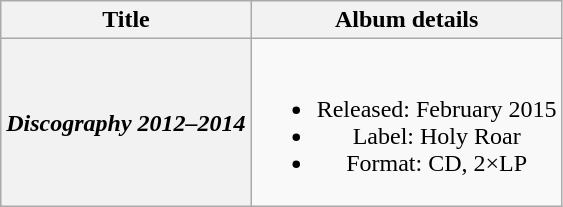<table class="wikitable plainrowheaders" style="text-align:center;" border="1">
<tr>
<th scope="col">Title</th>
<th scope="col">Album details</th>
</tr>
<tr>
<th scope="row"><em>Discography 2012–2014</em></th>
<td><br><ul><li>Released: February 2015</li><li>Label: Holy Roar</li><li>Format: CD, 2×LP</li></ul></td>
</tr>
</table>
